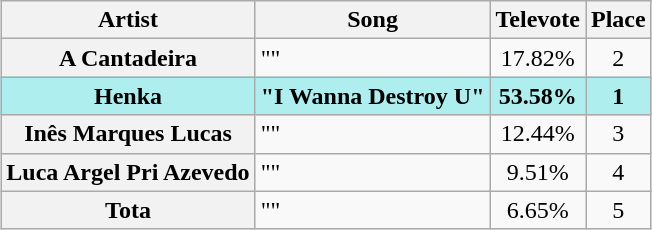<table class="sortable wikitable plainrowheaders" style="margin: 1em auto 1em auto; text-align:center">
<tr>
<th scope="col">Artist</th>
<th scope="col">Song</th>
<th scope="col">Televote</th>
<th scope="col">Place</th>
</tr>
<tr>
<th scope="row">A Cantadeira</th>
<td align="left">""</td>
<td>17.82%</td>
<td>2</td>
</tr>
<tr style="font-weight:bold; background:paleturquoise;">
<th scope="row" style="font-weight:bold; background:paleturquoise;">Henka</th>
<td align="left">"I Wanna Destroy U"</td>
<td>53.58%</td>
<td>1</td>
</tr>
<tr>
<th scope="row">Inês Marques Lucas</th>
<td align="left">""</td>
<td>12.44%</td>
<td>3</td>
</tr>
<tr>
<th scope="row">Luca Argel  Pri Azevedo</th>
<td align="left">""</td>
<td>9.51%</td>
<td>4</td>
</tr>
<tr>
<th scope="row">Tota</th>
<td align="left">""</td>
<td>6.65%</td>
<td>5</td>
</tr>
</table>
